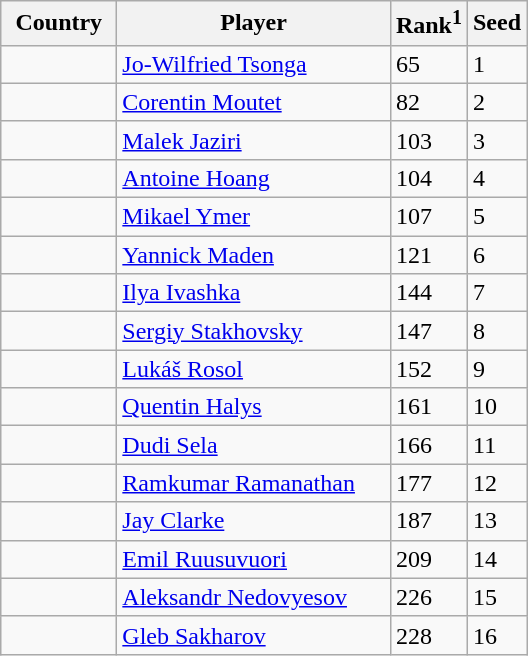<table class="sortable wikitable">
<tr>
<th width="70">Country</th>
<th width="175">Player</th>
<th>Rank<sup>1</sup></th>
<th>Seed</th>
</tr>
<tr>
<td></td>
<td><a href='#'>Jo-Wilfried Tsonga</a></td>
<td>65</td>
<td>1</td>
</tr>
<tr>
<td></td>
<td><a href='#'>Corentin Moutet</a></td>
<td>82</td>
<td>2</td>
</tr>
<tr>
<td></td>
<td><a href='#'>Malek Jaziri</a></td>
<td>103</td>
<td>3</td>
</tr>
<tr>
<td></td>
<td><a href='#'>Antoine Hoang</a></td>
<td>104</td>
<td>4</td>
</tr>
<tr>
<td></td>
<td><a href='#'>Mikael Ymer</a></td>
<td>107</td>
<td>5</td>
</tr>
<tr>
<td></td>
<td><a href='#'>Yannick Maden</a></td>
<td>121</td>
<td>6</td>
</tr>
<tr>
<td></td>
<td><a href='#'>Ilya Ivashka</a></td>
<td>144</td>
<td>7</td>
</tr>
<tr>
<td></td>
<td><a href='#'>Sergiy Stakhovsky</a></td>
<td>147</td>
<td>8</td>
</tr>
<tr>
<td></td>
<td><a href='#'>Lukáš Rosol</a></td>
<td>152</td>
<td>9</td>
</tr>
<tr>
<td></td>
<td><a href='#'>Quentin Halys</a></td>
<td>161</td>
<td>10</td>
</tr>
<tr>
<td></td>
<td><a href='#'>Dudi Sela</a></td>
<td>166</td>
<td>11</td>
</tr>
<tr>
<td></td>
<td><a href='#'>Ramkumar Ramanathan</a></td>
<td>177</td>
<td>12</td>
</tr>
<tr>
<td></td>
<td><a href='#'>Jay Clarke</a></td>
<td>187</td>
<td>13</td>
</tr>
<tr>
<td></td>
<td><a href='#'>Emil Ruusuvuori</a></td>
<td>209</td>
<td>14</td>
</tr>
<tr>
<td></td>
<td><a href='#'>Aleksandr Nedovyesov</a></td>
<td>226</td>
<td>15</td>
</tr>
<tr>
<td></td>
<td><a href='#'>Gleb Sakharov</a></td>
<td>228</td>
<td>16</td>
</tr>
</table>
